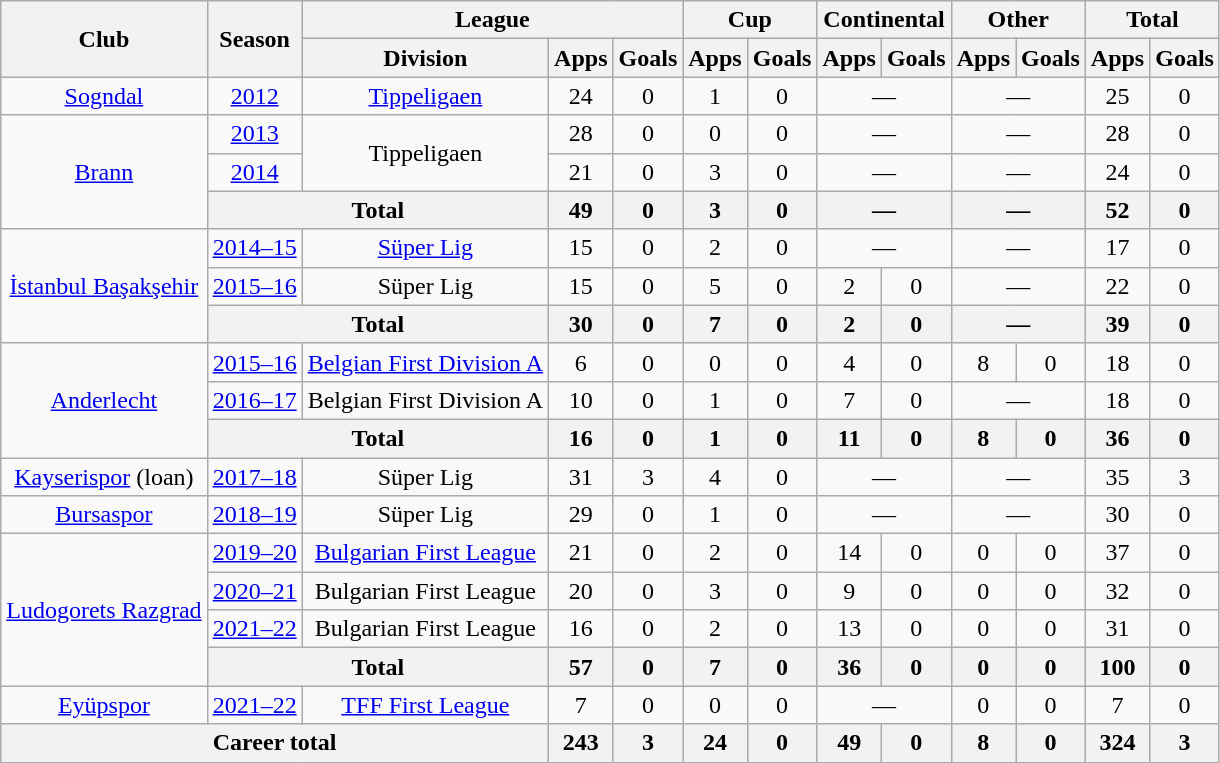<table class="wikitable" style="text-align: center">
<tr>
<th rowspan="2">Club</th>
<th rowspan="2">Season</th>
<th colspan="3">League</th>
<th colspan="2">Cup</th>
<th colspan="2">Continental</th>
<th colspan="2">Other</th>
<th colspan="2">Total</th>
</tr>
<tr>
<th>Division</th>
<th>Apps</th>
<th>Goals</th>
<th>Apps</th>
<th>Goals</th>
<th>Apps</th>
<th>Goals</th>
<th>Apps</th>
<th>Goals</th>
<th>Apps</th>
<th>Goals</th>
</tr>
<tr>
<td><a href='#'>Sogndal</a></td>
<td><a href='#'>2012</a></td>
<td><a href='#'>Tippeligaen</a></td>
<td>24</td>
<td>0</td>
<td>1</td>
<td>0</td>
<td colspan="2">—</td>
<td colspan="2">—</td>
<td>25</td>
<td>0</td>
</tr>
<tr>
<td rowspan="3"><a href='#'>Brann</a></td>
<td><a href='#'>2013</a></td>
<td rowspan="2">Tippeligaen</td>
<td>28</td>
<td>0</td>
<td>0</td>
<td>0</td>
<td colspan="2">—</td>
<td colspan="2">—</td>
<td>28</td>
<td>0</td>
</tr>
<tr>
<td><a href='#'>2014</a></td>
<td>21</td>
<td>0</td>
<td>3</td>
<td>0</td>
<td colspan="2">—</td>
<td colspan="2">—</td>
<td>24</td>
<td>0</td>
</tr>
<tr>
<th colspan="2">Total</th>
<th>49</th>
<th>0</th>
<th>3</th>
<th>0</th>
<th colspan="2">—</th>
<th colspan="2">—</th>
<th>52</th>
<th>0</th>
</tr>
<tr>
<td rowspan="3"><a href='#'>İstanbul Başakşehir</a></td>
<td><a href='#'>2014–15</a></td>
<td><a href='#'>Süper Lig</a></td>
<td>15</td>
<td>0</td>
<td>2</td>
<td>0</td>
<td colspan="2">—</td>
<td colspan="2">—</td>
<td>17</td>
<td>0</td>
</tr>
<tr>
<td><a href='#'>2015–16</a></td>
<td>Süper Lig</td>
<td>15</td>
<td>0</td>
<td>5</td>
<td>0</td>
<td>2</td>
<td>0</td>
<td colspan="2">—</td>
<td>22</td>
<td>0</td>
</tr>
<tr>
<th colspan="2">Total</th>
<th>30</th>
<th>0</th>
<th>7</th>
<th>0</th>
<th>2</th>
<th>0</th>
<th colspan="2">—</th>
<th>39</th>
<th>0</th>
</tr>
<tr>
<td rowspan="3"><a href='#'>Anderlecht</a></td>
<td><a href='#'>2015–16</a></td>
<td><a href='#'>Belgian First Division A</a></td>
<td>6</td>
<td>0</td>
<td>0</td>
<td>0</td>
<td>4</td>
<td>0</td>
<td>8</td>
<td>0</td>
<td>18</td>
<td>0</td>
</tr>
<tr>
<td><a href='#'>2016–17</a></td>
<td>Belgian First Division A</td>
<td>10</td>
<td>0</td>
<td>1</td>
<td>0</td>
<td>7</td>
<td>0</td>
<td colspan="2">—</td>
<td>18</td>
<td>0</td>
</tr>
<tr>
<th colspan="2">Total</th>
<th>16</th>
<th>0</th>
<th>1</th>
<th>0</th>
<th>11</th>
<th>0</th>
<th>8</th>
<th>0</th>
<th>36</th>
<th>0</th>
</tr>
<tr>
<td><a href='#'>Kayserispor</a> (loan)</td>
<td><a href='#'>2017–18</a></td>
<td>Süper Lig</td>
<td>31</td>
<td>3</td>
<td>4</td>
<td>0</td>
<td colspan="2">—</td>
<td colspan="2">—</td>
<td>35</td>
<td>3</td>
</tr>
<tr>
<td><a href='#'>Bursaspor</a></td>
<td><a href='#'>2018–19</a></td>
<td>Süper Lig</td>
<td>29</td>
<td>0</td>
<td>1</td>
<td>0</td>
<td colspan="2">—</td>
<td colspan="2">—</td>
<td>30</td>
<td>0</td>
</tr>
<tr>
<td rowspan="4"><a href='#'>Ludogorets Razgrad</a></td>
<td><a href='#'>2019–20</a></td>
<td><a href='#'>Bulgarian First League</a></td>
<td>21</td>
<td>0</td>
<td>2</td>
<td>0</td>
<td>14</td>
<td>0</td>
<td>0</td>
<td>0</td>
<td>37</td>
<td>0</td>
</tr>
<tr>
<td><a href='#'>2020–21</a></td>
<td>Bulgarian First League</td>
<td>20</td>
<td>0</td>
<td>3</td>
<td>0</td>
<td>9</td>
<td>0</td>
<td>0</td>
<td>0</td>
<td>32</td>
<td>0</td>
</tr>
<tr>
<td><a href='#'>2021–22</a></td>
<td>Bulgarian First League</td>
<td>16</td>
<td>0</td>
<td>2</td>
<td>0</td>
<td>13</td>
<td>0</td>
<td>0</td>
<td>0</td>
<td>31</td>
<td>0</td>
</tr>
<tr>
<th colspan="2">Total</th>
<th>57</th>
<th>0</th>
<th>7</th>
<th>0</th>
<th>36</th>
<th>0</th>
<th>0</th>
<th>0</th>
<th>100</th>
<th>0</th>
</tr>
<tr>
<td><a href='#'>Eyüpspor</a></td>
<td><a href='#'>2021–22</a></td>
<td><a href='#'>TFF First League</a></td>
<td>7</td>
<td>0</td>
<td>0</td>
<td>0</td>
<td colspan="2">—</td>
<td>0</td>
<td>0</td>
<td>7</td>
<td>0</td>
</tr>
<tr>
<th colspan="3">Career total</th>
<th>243</th>
<th>3</th>
<th>24</th>
<th>0</th>
<th>49</th>
<th>0</th>
<th>8</th>
<th>0</th>
<th>324</th>
<th>3</th>
</tr>
</table>
